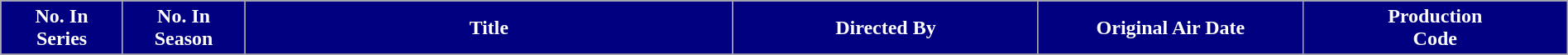<table class="wikitable plainrowheaders" style="width: 100%; margin-right: 0;">
<tr>
<th scope="col" style="background:#000080; color:#fff; width:6%;">No. In<br>Series</th>
<th scope="col" style="background:#000080; color:#fff; width:6%;">No. In<br>Season</th>
<th scope="col" style="background:#000080; color:#fff; width:24%;">Title</th>
<th scope="col" style="background:#000080; color:#fff; width:15%;">Directed By</th>
<th scope="col" style="background:#000080; color:#fff; width:13%;">Original Air Date</th>
<th scope="col" style="background:#000080; color:#fff; width:13%;">Production<br>Code</th>
</tr>
<tr>
</tr>
</table>
